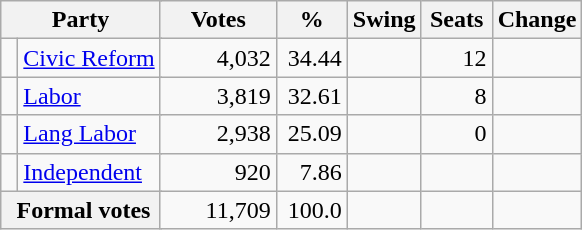<table class="wikitable" style="text-align:right; margin-bottom:0">
<tr>
<th style="width:10px" colspan=3>Party</th>
<th style="width:70px;">Votes</th>
<th style="width:40px;">%</th>
<th style="width:40px;">Swing</th>
<th style="width:40px;">Seats</th>
<th style="width:40px;">Change</th>
</tr>
<tr>
<td> </td>
<td style="text-align:left;" colspan="2"><a href='#'>Civic Reform</a></td>
<td>4,032</td>
<td>34.44</td>
<td></td>
<td>12</td>
<td></td>
</tr>
<tr>
<td> </td>
<td style="text-align:left;" colspan="2"><a href='#'>Labor</a></td>
<td>3,819</td>
<td>32.61</td>
<td></td>
<td>8</td>
<td></td>
</tr>
<tr>
<td> </td>
<td style="text-align:left;" colspan="2"><a href='#'>Lang Labor</a></td>
<td>2,938</td>
<td>25.09</td>
<td></td>
<td>0</td>
<td></td>
</tr>
<tr>
<td> </td>
<td style="text-align:left;" colspan="2"><a href='#'>Independent</a></td>
<td>920</td>
<td>7.86</td>
<td></td>
<td></td>
<td></td>
</tr>
<tr>
<th colspan="3" rowspan="1"> Formal votes</th>
<td>11,709</td>
<td>100.0</td>
<td></td>
<td></td>
<td></td>
</tr>
</table>
